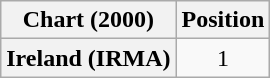<table class="wikitable plainrowheaders" style="text-align:center">
<tr>
<th>Chart (2000)</th>
<th>Position</th>
</tr>
<tr>
<th scope="row">Ireland (IRMA)</th>
<td>1</td>
</tr>
</table>
